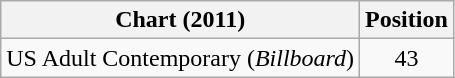<table class="wikitable">
<tr>
<th>Chart (2011)</th>
<th>Position</th>
</tr>
<tr>
<td>US Adult Contemporary (<em>Billboard</em>)</td>
<td style="text-align:center">43</td>
</tr>
</table>
